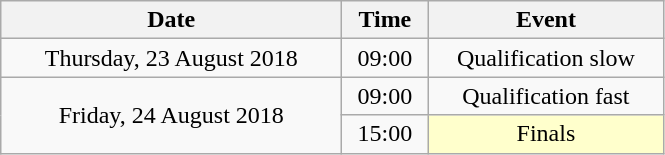<table class = "wikitable" style="text-align:center;">
<tr>
<th width=220>Date</th>
<th width=50>Time</th>
<th width=150>Event</th>
</tr>
<tr>
<td>Thursday, 23 August 2018</td>
<td>09:00</td>
<td>Qualification slow</td>
</tr>
<tr>
<td rowspan=2>Friday, 24 August 2018</td>
<td>09:00</td>
<td>Qualification fast</td>
</tr>
<tr>
<td>15:00</td>
<td bgcolor=ffffcc>Finals</td>
</tr>
</table>
